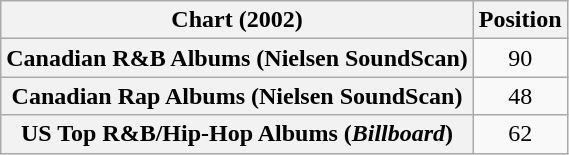<table class="wikitable plainrowheaders" style="text-align:center">
<tr>
<th scope="col">Chart (2002)</th>
<th scope="col">Position</th>
</tr>
<tr>
<th scope="row">Canadian R&B Albums (Nielsen SoundScan)</th>
<td>90</td>
</tr>
<tr>
<th scope="row">Canadian Rap Albums (Nielsen SoundScan)</th>
<td>48</td>
</tr>
<tr>
<th scope="row">US Top R&B/Hip-Hop Albums (<em>Billboard</em>)</th>
<td>62</td>
</tr>
</table>
